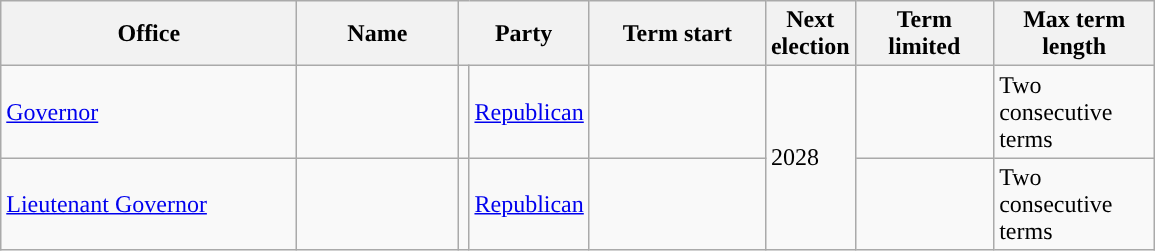<table class="sortable wikitable">
<tr>
<th scope="col" width=190>Office</th>
<th scope="col" width=100>Name</th>
<th scope="col" width=75 colspan=2>Party</th>
<th scope="col" width=110>Term start</th>
<th scope="col" width=50>Next election</th>
<th scope="col" width=85>Term limited</th>
<th scope="col" width=100>Max term length</th>
</tr>
<tr>
<td><a href='#'>Governor</a></td>
<td></td>
<td style="background-color:"></td>
<td><a href='#'>Republican</a></td>
<td></td>
<td rowspan=2>2028</td>
<td></td>
<td>Two consecutive terms</td>
</tr>
<tr>
<td><a href='#'>Lieutenant Governor</a></td>
<td></td>
<td style="background-color:"></td>
<td><a href='#'>Republican</a></td>
<td></td>
<td></td>
<td>Two consecutive terms</td>
</tr>
</table>
